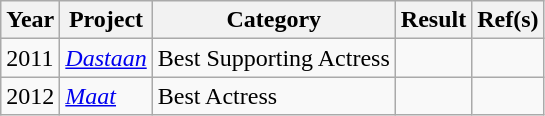<table class="wikitable style">
<tr>
<th>Year</th>
<th>Project</th>
<th>Category</th>
<th>Result</th>
<th>Ref(s)</th>
</tr>
<tr>
<td>2011</td>
<td><em><a href='#'>Dastaan</a></em></td>
<td>Best Supporting Actress</td>
<td></td>
<td></td>
</tr>
<tr>
<td>2012</td>
<td><em><a href='#'>Maat</a></em></td>
<td>Best Actress</td>
<td></td>
<td></td>
</tr>
</table>
